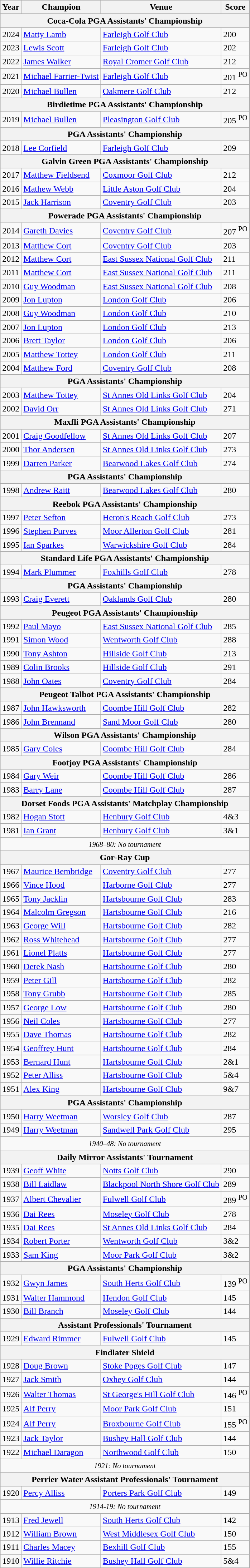<table class="wikitable">
<tr>
<th>Year</th>
<th>Champion</th>
<th>Venue</th>
<th>Score</th>
</tr>
<tr>
<th colspan=4>Coca-Cola PGA Assistants' Championship</th>
</tr>
<tr>
<td>2024</td>
<td><a href='#'>Matty Lamb</a></td>
<td><a href='#'>Farleigh Golf Club</a></td>
<td>200  </td>
</tr>
<tr>
<td>2023</td>
<td><a href='#'>Lewis Scott</a></td>
<td><a href='#'>Farleigh Golf Club</a></td>
<td>202  </td>
</tr>
<tr>
<td>2022</td>
<td><a href='#'>James Walker</a></td>
<td><a href='#'>Royal Cromer Golf Club</a></td>
<td>212  </td>
</tr>
<tr>
<td>2021</td>
<td><a href='#'>Michael Farrier-Twist</a></td>
<td><a href='#'>Farleigh Golf Club</a></td>
<td>201 <sup>PO</sup></td>
</tr>
<tr>
<td>2020</td>
<td><a href='#'>Michael Bullen</a></td>
<td><a href='#'>Oakmere Golf Club</a></td>
<td>212 </td>
</tr>
<tr>
<th colspan=4>Birdietime PGA Assistants' Championship</th>
</tr>
<tr>
<td>2019</td>
<td><a href='#'>Michael Bullen</a></td>
<td><a href='#'>Pleasington Golf Club</a></td>
<td>205 <sup>PO</sup></td>
</tr>
<tr>
<th colspan=4>PGA Assistants' Championship</th>
</tr>
<tr>
<td>2018</td>
<td><a href='#'>Lee Corfield</a></td>
<td><a href='#'>Farleigh Golf Club</a></td>
<td>209 </td>
</tr>
<tr>
<th colspan=4>Galvin Green PGA Assistants' Championship</th>
</tr>
<tr>
<td>2017</td>
<td><a href='#'>Matthew Fieldsend</a></td>
<td><a href='#'>Coxmoor Golf Club</a></td>
<td>212 </td>
</tr>
<tr>
<td>2016</td>
<td><a href='#'>Mathew Webb</a></td>
<td><a href='#'>Little Aston Golf Club</a></td>
<td>204 </td>
</tr>
<tr>
<td>2015</td>
<td><a href='#'>Jack Harrison</a></td>
<td><a href='#'>Coventry Golf Club</a></td>
<td>203 </td>
</tr>
<tr>
<th colspan=4>Powerade PGA Assistants' Championship</th>
</tr>
<tr>
<td>2014</td>
<td><a href='#'>Gareth Davies</a></td>
<td><a href='#'>Coventry Golf Club</a></td>
<td>207 <sup>PO</sup> </td>
</tr>
<tr>
<td>2013</td>
<td><a href='#'>Matthew Cort</a></td>
<td><a href='#'>Coventry Golf Club</a></td>
<td>203 </td>
</tr>
<tr>
<td>2012</td>
<td><a href='#'>Matthew Cort</a></td>
<td><a href='#'>East Sussex National Golf Club</a></td>
<td>211 </td>
</tr>
<tr>
<td>2011</td>
<td><a href='#'>Matthew Cort</a></td>
<td><a href='#'>East Sussex National Golf Club</a></td>
<td>211 </td>
</tr>
<tr>
<td>2010</td>
<td><a href='#'>Guy Woodman</a></td>
<td><a href='#'>East Sussex National Golf Club</a></td>
<td>208 </td>
</tr>
<tr>
<td>2009</td>
<td><a href='#'>Jon Lupton</a></td>
<td><a href='#'>London Golf Club</a></td>
<td>206</td>
</tr>
<tr>
<td>2008</td>
<td><a href='#'>Guy Woodman</a></td>
<td><a href='#'>London Golf Club</a></td>
<td>210</td>
</tr>
<tr>
<td>2007</td>
<td><a href='#'>Jon Lupton</a></td>
<td><a href='#'>London Golf Club</a></td>
<td>213</td>
</tr>
<tr>
<td>2006</td>
<td><a href='#'>Brett Taylor</a></td>
<td><a href='#'>London Golf Club</a></td>
<td>206</td>
</tr>
<tr>
<td>2005</td>
<td><a href='#'>Matthew Tottey</a></td>
<td><a href='#'>London Golf Club</a></td>
<td>211</td>
</tr>
<tr>
<td>2004</td>
<td><a href='#'>Matthew Ford</a></td>
<td><a href='#'>Coventry Golf Club</a></td>
<td>208</td>
</tr>
<tr>
<th colspan=4>PGA Assistants' Championship</th>
</tr>
<tr>
<td>2003</td>
<td><a href='#'>Matthew Tottey</a></td>
<td><a href='#'>St Annes Old Links Golf Club</a></td>
<td>204</td>
</tr>
<tr>
<td>2002</td>
<td><a href='#'>David Orr</a></td>
<td><a href='#'>St Annes Old Links Golf Club</a></td>
<td>271</td>
</tr>
<tr>
<th colspan=4>Maxfli PGA Assistants' Championship</th>
</tr>
<tr>
<td>2001</td>
<td><a href='#'>Craig Goodfellow</a></td>
<td><a href='#'>St Annes Old Links Golf Club</a></td>
<td>207</td>
</tr>
<tr>
<td>2000</td>
<td><a href='#'>Thor Andersen</a></td>
<td><a href='#'>St Annes Old Links Golf Club</a></td>
<td>273</td>
</tr>
<tr>
<td>1999</td>
<td><a href='#'>Darren Parker</a></td>
<td><a href='#'>Bearwood Lakes Golf Club</a></td>
<td>274</td>
</tr>
<tr>
<th colspan=4>PGA Assistants' Championship</th>
</tr>
<tr>
<td>1998</td>
<td><a href='#'>Andrew Raitt</a></td>
<td><a href='#'>Bearwood Lakes Golf Club</a></td>
<td>280</td>
</tr>
<tr>
<th colspan=4>Reebok PGA Assistants' Championship</th>
</tr>
<tr>
<td>1997</td>
<td><a href='#'>Peter Sefton</a></td>
<td><a href='#'>Heron's Reach Golf Club</a></td>
<td>273</td>
</tr>
<tr>
<td>1996</td>
<td><a href='#'>Stephen Purves</a></td>
<td><a href='#'>Moor Allerton Golf Club</a></td>
<td>281</td>
</tr>
<tr>
<td>1995</td>
<td><a href='#'>Ian Sparkes</a></td>
<td><a href='#'>Warwickshire Golf Club</a></td>
<td>284</td>
</tr>
<tr>
<th colspan=4>Standard Life PGA Assistants' Championship</th>
</tr>
<tr>
<td>1994</td>
<td><a href='#'>Mark Plummer</a></td>
<td><a href='#'>Foxhills Golf Club</a></td>
<td>278</td>
</tr>
<tr>
<th colspan=4>PGA Assistants' Championship</th>
</tr>
<tr>
<td>1993</td>
<td><a href='#'>Craig Everett</a></td>
<td><a href='#'>Oaklands Golf Club</a></td>
<td>280</td>
</tr>
<tr>
<th colspan=4>Peugeot PGA Assistants' Championship</th>
</tr>
<tr>
<td>1992</td>
<td><a href='#'>Paul Mayo</a></td>
<td><a href='#'>East Sussex National Golf Club</a></td>
<td>285</td>
</tr>
<tr>
<td>1991</td>
<td><a href='#'>Simon Wood</a></td>
<td><a href='#'>Wentworth Golf Club</a></td>
<td>288</td>
</tr>
<tr>
<td>1990</td>
<td><a href='#'>Tony Ashton</a></td>
<td><a href='#'>Hillside Golf Club</a></td>
<td>213</td>
</tr>
<tr>
<td>1989</td>
<td><a href='#'>Colin Brooks</a></td>
<td><a href='#'>Hillside Golf Club</a></td>
<td>291</td>
</tr>
<tr>
<td>1988</td>
<td><a href='#'>John Oates</a></td>
<td><a href='#'>Coventry Golf Club</a></td>
<td>284</td>
</tr>
<tr>
<th colspan=4>Peugeot Talbot PGA Assistants' Championship</th>
</tr>
<tr>
<td>1987</td>
<td><a href='#'>John Hawksworth</a></td>
<td><a href='#'>Coombe Hill Golf Club</a></td>
<td>282</td>
</tr>
<tr>
<td>1986</td>
<td><a href='#'>John Brennand</a></td>
<td><a href='#'>Sand Moor Golf Club</a></td>
<td>280</td>
</tr>
<tr>
<th colspan=4>Wilson PGA Assistants' Championship</th>
</tr>
<tr>
<td>1985</td>
<td><a href='#'>Gary Coles</a></td>
<td><a href='#'>Coombe Hill Golf Club</a></td>
<td>284</td>
</tr>
<tr>
<th colspan=4>Footjoy PGA Assistants' Championship</th>
</tr>
<tr>
<td>1984</td>
<td><a href='#'>Gary Weir</a></td>
<td><a href='#'>Coombe Hill Golf Club</a></td>
<td>286</td>
</tr>
<tr>
<td>1983</td>
<td><a href='#'>Barry Lane</a></td>
<td><a href='#'>Coombe Hill Golf Club</a></td>
<td>287</td>
</tr>
<tr>
<th colspan=4>Dorset Foods PGA Assistants' Matchplay Championship</th>
</tr>
<tr>
<td>1982</td>
<td><a href='#'>Hogan Stott</a></td>
<td><a href='#'>Henbury Golf Club</a></td>
<td>4&3</td>
</tr>
<tr>
<td>1981</td>
<td><a href='#'>Ian Grant</a></td>
<td><a href='#'>Henbury Golf Club</a></td>
<td>3&1</td>
</tr>
<tr>
<td colspan=4 align=center><small><em>1968–80: No tournament</em></small></td>
</tr>
<tr>
<th colspan=4>Gor-Ray Cup</th>
</tr>
<tr>
<td>1967</td>
<td><a href='#'>Maurice Bembridge</a></td>
<td><a href='#'>Coventry Golf Club</a></td>
<td>277</td>
</tr>
<tr>
<td>1966</td>
<td><a href='#'>Vince Hood</a></td>
<td><a href='#'>Harborne Golf Club</a></td>
<td>277</td>
</tr>
<tr>
<td>1965</td>
<td><a href='#'>Tony Jacklin</a></td>
<td><a href='#'>Hartsbourne Golf Club</a></td>
<td>283</td>
</tr>
<tr>
<td>1964</td>
<td><a href='#'>Malcolm Gregson</a></td>
<td><a href='#'>Hartsbourne Golf Club</a></td>
<td>216</td>
</tr>
<tr>
<td>1963</td>
<td><a href='#'>George Will</a></td>
<td><a href='#'>Hartsbourne Golf Club</a></td>
<td>282</td>
</tr>
<tr>
<td>1962</td>
<td><a href='#'>Ross Whitehead</a></td>
<td><a href='#'>Hartsbourne Golf Club</a></td>
<td>277</td>
</tr>
<tr>
<td>1961</td>
<td><a href='#'>Lionel Platts</a></td>
<td><a href='#'>Hartsbourne Golf Club</a></td>
<td>277</td>
</tr>
<tr>
<td>1960</td>
<td><a href='#'>Derek Nash</a></td>
<td><a href='#'>Hartsbourne Golf Club</a></td>
<td>280</td>
</tr>
<tr>
<td>1959</td>
<td><a href='#'>Peter Gill</a></td>
<td><a href='#'>Hartsbourne Golf Club</a></td>
<td>282</td>
</tr>
<tr>
<td>1958</td>
<td><a href='#'>Tony Grubb</a></td>
<td><a href='#'>Hartsbourne Golf Club</a></td>
<td>285</td>
</tr>
<tr>
<td>1957</td>
<td><a href='#'>George Low</a></td>
<td><a href='#'>Hartsbourne Golf Club</a></td>
<td>280</td>
</tr>
<tr>
<td>1956</td>
<td><a href='#'>Neil Coles</a></td>
<td><a href='#'>Hartsbourne Golf Club</a></td>
<td>277</td>
</tr>
<tr>
<td>1955</td>
<td><a href='#'>Dave Thomas</a></td>
<td><a href='#'>Hartsbourne Golf Club</a></td>
<td>282</td>
</tr>
<tr>
<td>1954</td>
<td><a href='#'>Geoffrey Hunt</a></td>
<td><a href='#'>Hartsbourne Golf Club</a></td>
<td>284</td>
</tr>
<tr>
<td>1953</td>
<td><a href='#'>Bernard Hunt</a></td>
<td><a href='#'>Hartsbourne Golf Club</a></td>
<td>2&1</td>
</tr>
<tr>
<td>1952</td>
<td><a href='#'>Peter Alliss</a></td>
<td><a href='#'>Hartsbourne Golf Club</a></td>
<td>5&4 </td>
</tr>
<tr>
<td>1951</td>
<td><a href='#'>Alex King</a></td>
<td><a href='#'>Hartsbourne Golf Club</a></td>
<td>9&7</td>
</tr>
<tr>
<th colspan=4>PGA Assistants' Championship</th>
</tr>
<tr>
<td>1950</td>
<td><a href='#'>Harry Weetman</a></td>
<td><a href='#'>Worsley Golf Club</a></td>
<td>287</td>
</tr>
<tr>
<td>1949</td>
<td><a href='#'>Harry Weetman</a></td>
<td><a href='#'>Sandwell Park Golf Club</a></td>
<td>295</td>
</tr>
<tr>
<td colspan=4 align=center><small><em>1940–48: No tournament</em></small></td>
</tr>
<tr>
<th colspan=4>Daily Mirror Assistants' Tournament</th>
</tr>
<tr>
<td>1939</td>
<td><a href='#'>Geoff White</a></td>
<td><a href='#'>Notts Golf Club</a></td>
<td>290 </td>
</tr>
<tr>
<td>1938</td>
<td><a href='#'>Bill Laidlaw</a></td>
<td><a href='#'>Blackpool North Shore Golf Club</a></td>
<td>289 </td>
</tr>
<tr>
<td>1937</td>
<td><a href='#'>Albert Chevalier</a></td>
<td><a href='#'>Fulwell Golf Club</a></td>
<td>289 <sup>PO</sup> </td>
</tr>
<tr>
<td>1936</td>
<td><a href='#'>Dai Rees</a></td>
<td><a href='#'>Moseley Golf Club</a></td>
<td>278 </td>
</tr>
<tr>
<td>1935</td>
<td><a href='#'>Dai Rees</a></td>
<td><a href='#'>St Annes Old Links Golf Club</a></td>
<td>284 </td>
</tr>
<tr>
<td>1934</td>
<td><a href='#'>Robert Porter</a></td>
<td><a href='#'>Wentworth Golf Club</a></td>
<td>3&2 </td>
</tr>
<tr>
<td>1933</td>
<td><a href='#'>Sam King</a></td>
<td><a href='#'>Moor Park Golf Club</a></td>
<td>3&2 </td>
</tr>
<tr>
<th colspan=4>PGA Assistants' Championship</th>
</tr>
<tr>
<td>1932</td>
<td><a href='#'>Gwyn James</a></td>
<td><a href='#'>South Herts Golf Club</a></td>
<td>139 <sup>PO</sup> </td>
</tr>
<tr>
<td>1931</td>
<td><a href='#'>Walter Hammond</a></td>
<td><a href='#'>Hendon Golf Club</a></td>
<td>145 </td>
</tr>
<tr>
<td>1930</td>
<td><a href='#'>Bill Branch</a></td>
<td><a href='#'>Moseley Golf Club</a></td>
<td>144 </td>
</tr>
<tr>
<th colspan=4>Assistant Professionals' Tournament</th>
</tr>
<tr>
<td>1929</td>
<td><a href='#'>Edward Rimmer</a></td>
<td><a href='#'>Fulwell Golf Club</a></td>
<td>145</td>
</tr>
<tr>
<th colspan=4>Findlater Shield</th>
</tr>
<tr>
<td>1928</td>
<td><a href='#'>Doug Brown</a></td>
<td><a href='#'>Stoke Poges Golf Club</a></td>
<td>147 </td>
</tr>
<tr>
<td>1927</td>
<td><a href='#'>Jack Smith</a></td>
<td><a href='#'>Oxhey Golf Club</a></td>
<td>144 </td>
</tr>
<tr>
<td>1926</td>
<td><a href='#'>Walter Thomas</a></td>
<td><a href='#'>St George's Hill Golf Club</a></td>
<td>146 <sup>PO</sup> </td>
</tr>
<tr>
<td>1925</td>
<td><a href='#'>Alf Perry</a></td>
<td><a href='#'>Moor Park Golf Club</a></td>
<td>151 </td>
</tr>
<tr>
<td>1924</td>
<td><a href='#'>Alf Perry</a></td>
<td><a href='#'>Broxbourne Golf Club</a></td>
<td>155 <sup>PO</sup> </td>
</tr>
<tr>
<td>1923</td>
<td><a href='#'>Jack Taylor</a></td>
<td><a href='#'>Bushey Hall Golf Club</a></td>
<td>144 </td>
</tr>
<tr>
<td>1922</td>
<td><a href='#'>Michael Daragon</a></td>
<td><a href='#'>Northwood Golf Club</a></td>
<td>150 </td>
</tr>
<tr>
<td colspan=4 align=center><small><em>1921: No tournament</em></small></td>
</tr>
<tr>
<th colspan=4>Perrier Water Assistant Professionals' Tournament</th>
</tr>
<tr>
<td>1920</td>
<td><a href='#'>Percy Alliss</a></td>
<td><a href='#'>Porters Park Golf Club</a></td>
<td>149 </td>
</tr>
<tr>
<td colspan=4 align=center><small><em>1914-19: No tournament</em></small></td>
</tr>
<tr>
<td>1913</td>
<td><a href='#'>Fred Jewell</a></td>
<td><a href='#'>South Herts Golf Club</a></td>
<td>142 </td>
</tr>
<tr>
<td>1912</td>
<td><a href='#'>William Brown</a></td>
<td><a href='#'>West Middlesex Golf Club</a></td>
<td>150 </td>
</tr>
<tr>
<td>1911</td>
<td><a href='#'>Charles Macey</a></td>
<td><a href='#'>Bexhill Golf Club</a></td>
<td>155 </td>
</tr>
<tr>
<td>1910</td>
<td><a href='#'>Willie Ritchie</a></td>
<td><a href='#'>Bushey Hall Golf Club</a></td>
<td>5&4 </td>
</tr>
</table>
